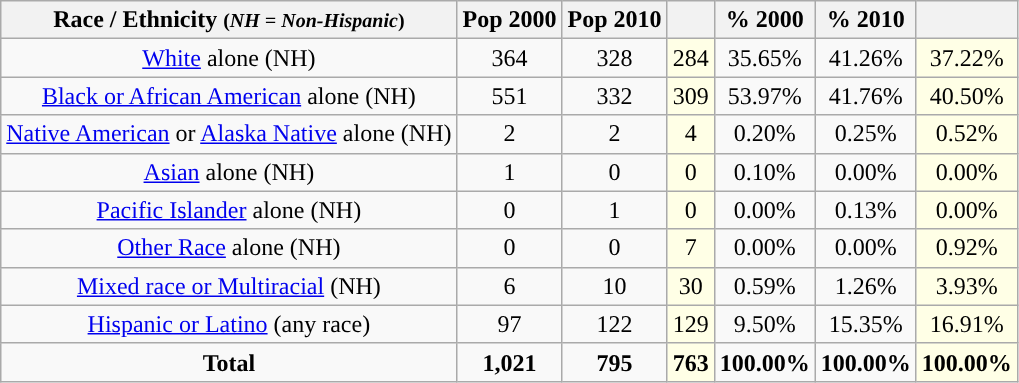<table class="wikitable" style="text-align:center;">
<tr>
<th>Race / Ethnicity <small>(<em>NH = Non-Hispanic</em>)</small></th>
<th>Pop 2000</th>
<th>Pop 2010</th>
<th></th>
<th>% 2000</th>
<th>% 2010</th>
<th></th>
</tr>
<tr>
<td><a href='#'>White</a> alone (NH)</td>
<td>364</td>
<td>328</td>
<td style='background: #ffffe6;'>284</td>
<td>35.65%</td>
<td>41.26%</td>
<td style='background: #ffffe6;'>37.22%</td>
</tr>
<tr>
<td><a href='#'>Black or African American</a> alone (NH)</td>
<td>551</td>
<td>332</td>
<td style='background: #ffffe6;'>309</td>
<td>53.97%</td>
<td>41.76%</td>
<td style='background: #ffffe6;'>40.50%</td>
</tr>
<tr>
<td><a href='#'>Native American</a> or <a href='#'>Alaska Native</a> alone (NH)</td>
<td>2</td>
<td>2</td>
<td style='background: #ffffe6;'>4</td>
<td>0.20%</td>
<td>0.25%</td>
<td style='background: #ffffe6;'>0.52%</td>
</tr>
<tr>
<td><a href='#'>Asian</a> alone (NH)</td>
<td>1</td>
<td>0</td>
<td style='background: #ffffe6;'>0</td>
<td>0.10%</td>
<td>0.00%</td>
<td style='background: #ffffe6;'>0.00%</td>
</tr>
<tr>
<td><a href='#'>Pacific Islander</a> alone (NH)</td>
<td>0</td>
<td>1</td>
<td style='background: #ffffe6;'>0</td>
<td>0.00%</td>
<td>0.13%</td>
<td style='background: #ffffe6;'>0.00%</td>
</tr>
<tr>
<td><a href='#'>Other Race</a> alone (NH)</td>
<td>0</td>
<td>0</td>
<td style='background: #ffffe6;'>7</td>
<td>0.00%</td>
<td>0.00%</td>
<td style='background: #ffffe6;'>0.92%</td>
</tr>
<tr>
<td><a href='#'>Mixed race or Multiracial</a> (NH)</td>
<td>6</td>
<td>10</td>
<td style='background: #ffffe6;'>30</td>
<td>0.59%</td>
<td>1.26%</td>
<td style='background: #ffffe6;'>3.93%</td>
</tr>
<tr>
<td><a href='#'>Hispanic or Latino</a> (any race)</td>
<td>97</td>
<td>122</td>
<td style='background: #ffffe6;'>129</td>
<td>9.50%</td>
<td>15.35%</td>
<td style='background: #ffffe6;'>16.91%</td>
</tr>
<tr>
<td><strong>Total</strong></td>
<td><strong>1,021</strong></td>
<td><strong>795</strong></td>
<td style='background: #ffffe6;'><strong>763</strong></td>
<td><strong>100.00%</strong></td>
<td><strong>100.00%</strong></td>
<td style='background: #ffffe6;'><strong>100.00%</strong></td>
</tr>
</table>
